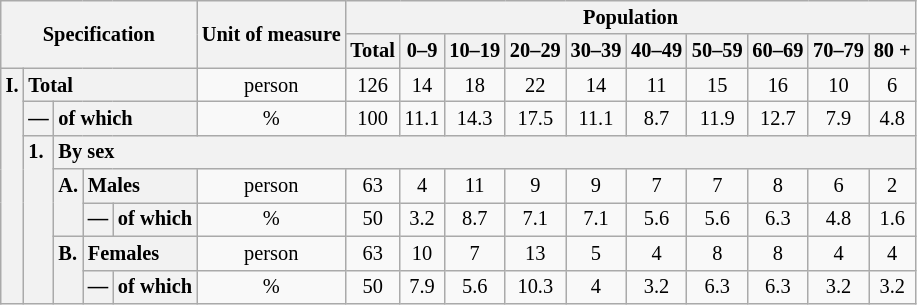<table class="wikitable" style="font-size:85%; text-align:center">
<tr>
<th rowspan="2" colspan="5">Specification</th>
<th rowspan="2">Unit of measure</th>
<th colspan="10" rowspan="1">Population</th>
</tr>
<tr>
<th>Total</th>
<th>0–9</th>
<th>10–19</th>
<th>20–29</th>
<th>30–39</th>
<th>40–49</th>
<th>50–59</th>
<th>60–69</th>
<th>70–79</th>
<th>80 +</th>
</tr>
<tr>
<th style="text-align:left" valign="top" rowspan="7">I.</th>
<th style="text-align:left" colspan="4">Total</th>
<td>person</td>
<td>126</td>
<td>14</td>
<td>18</td>
<td>22</td>
<td>14</td>
<td>11</td>
<td>15</td>
<td>16</td>
<td>10</td>
<td>6</td>
</tr>
<tr>
<th style="text-align:left" valign="top">—</th>
<th style="text-align:left" colspan="3">of which</th>
<td>%</td>
<td>100</td>
<td>11.1</td>
<td>14.3</td>
<td>17.5</td>
<td>11.1</td>
<td>8.7</td>
<td>11.9</td>
<td>12.7</td>
<td>7.9</td>
<td>4.8</td>
</tr>
<tr>
<th style="text-align:left" valign="top" rowspan="5">1.</th>
<th style="text-align:left" colspan="14">By sex</th>
</tr>
<tr>
<th style="text-align:left" valign="top" rowspan="2">A.</th>
<th style="text-align:left" colspan="2">Males</th>
<td>person</td>
<td>63</td>
<td>4</td>
<td>11</td>
<td>9</td>
<td>9</td>
<td>7</td>
<td>7</td>
<td>8</td>
<td>6</td>
<td>2</td>
</tr>
<tr>
<th style="text-align:left" valign="top">—</th>
<th style="text-align:left" colspan="1">of which</th>
<td>%</td>
<td>50</td>
<td>3.2</td>
<td>8.7</td>
<td>7.1</td>
<td>7.1</td>
<td>5.6</td>
<td>5.6</td>
<td>6.3</td>
<td>4.8</td>
<td>1.6</td>
</tr>
<tr>
<th style="text-align:left" valign="top" rowspan="2">B.</th>
<th style="text-align:left" colspan="2">Females</th>
<td>person</td>
<td>63</td>
<td>10</td>
<td>7</td>
<td>13</td>
<td>5</td>
<td>4</td>
<td>8</td>
<td>8</td>
<td>4</td>
<td>4</td>
</tr>
<tr>
<th style="text-align:left" valign="top">—</th>
<th style="text-align:left" colspan="1">of which</th>
<td>%</td>
<td>50</td>
<td>7.9</td>
<td>5.6</td>
<td>10.3</td>
<td>4</td>
<td>3.2</td>
<td>6.3</td>
<td>6.3</td>
<td>3.2</td>
<td>3.2</td>
</tr>
</table>
